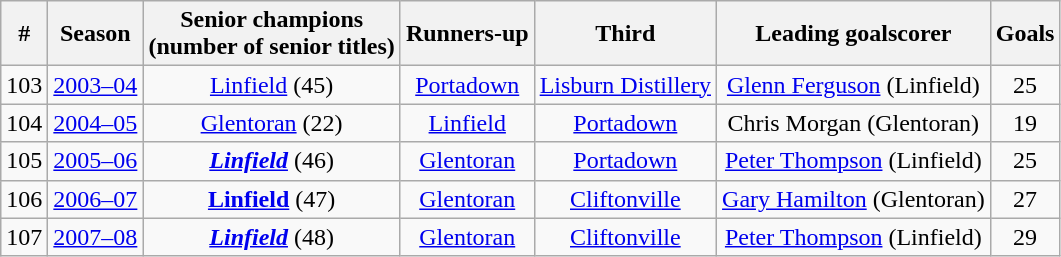<table class="wikitable collapsible" style="text-align: center">
<tr>
<th>#</th>
<th>Season</th>
<th>Senior champions<br>(number of senior titles)</th>
<th>Runners-up</th>
<th>Third</th>
<th>Leading goalscorer</th>
<th>Goals</th>
</tr>
<tr>
<td>103</td>
<td><a href='#'>2003–04</a></td>
<td><a href='#'>Linfield</a> (45)</td>
<td><a href='#'>Portadown</a></td>
<td><a href='#'>Lisburn Distillery</a></td>
<td><a href='#'>Glenn Ferguson</a> (Linfield)</td>
<td>25</td>
</tr>
<tr>
<td>104</td>
<td><a href='#'>2004–05</a></td>
<td><a href='#'>Glentoran</a> (22)</td>
<td><a href='#'>Linfield</a></td>
<td><a href='#'>Portadown</a></td>
<td>Chris Morgan (Glentoran)</td>
<td>19</td>
</tr>
<tr>
<td>105</td>
<td><a href='#'>2005–06</a></td>
<td><strong><a href='#'><em>Linfield</em></a></strong> (46)</td>
<td><a href='#'>Glentoran</a></td>
<td><a href='#'>Portadown</a></td>
<td><a href='#'>Peter Thompson</a> (Linfield)</td>
<td>25</td>
</tr>
<tr>
<td>106</td>
<td><a href='#'>2006–07</a></td>
<td><strong><a href='#'>Linfield</a></strong> (47)</td>
<td><a href='#'>Glentoran</a></td>
<td><a href='#'>Cliftonville</a></td>
<td><a href='#'>Gary Hamilton</a> (Glentoran)</td>
<td>27</td>
</tr>
<tr>
<td>107</td>
<td><a href='#'>2007–08</a></td>
<td><strong><a href='#'><em>Linfield</em></a></strong> (48)</td>
<td><a href='#'>Glentoran</a></td>
<td><a href='#'>Cliftonville</a></td>
<td><a href='#'>Peter Thompson</a> (Linfield)</td>
<td>29</td>
</tr>
</table>
